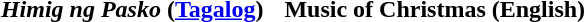<table cellpadding=6 style="margin:1em auto;">
<tr>
<th><em>Himig ng Pasko</em> (<a href='#'>Tagalog</a>)<br></th>
<th>Music of Christmas (English)<br></th>
</tr>
<tr style="vertical-align:top; white-space:nowrap;">
<td></td>
<td></td>
</tr>
</table>
